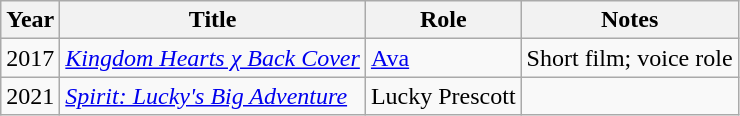<table class="wikitable sortable">
<tr>
<th>Year</th>
<th>Title</th>
<th>Role</th>
<th class="unsortable">Notes</th>
</tr>
<tr>
<td>2017</td>
<td><em><a href='#'>Kingdom Hearts χ Back Cover</a></em></td>
<td><a href='#'>Ava</a></td>
<td>Short film; voice role</td>
</tr>
<tr>
<td>2021</td>
<td><em><a href='#'>Spirit: Lucky's Big Adventure</a></em></td>
<td>Lucky Prescott</td>
<td></td>
</tr>
</table>
